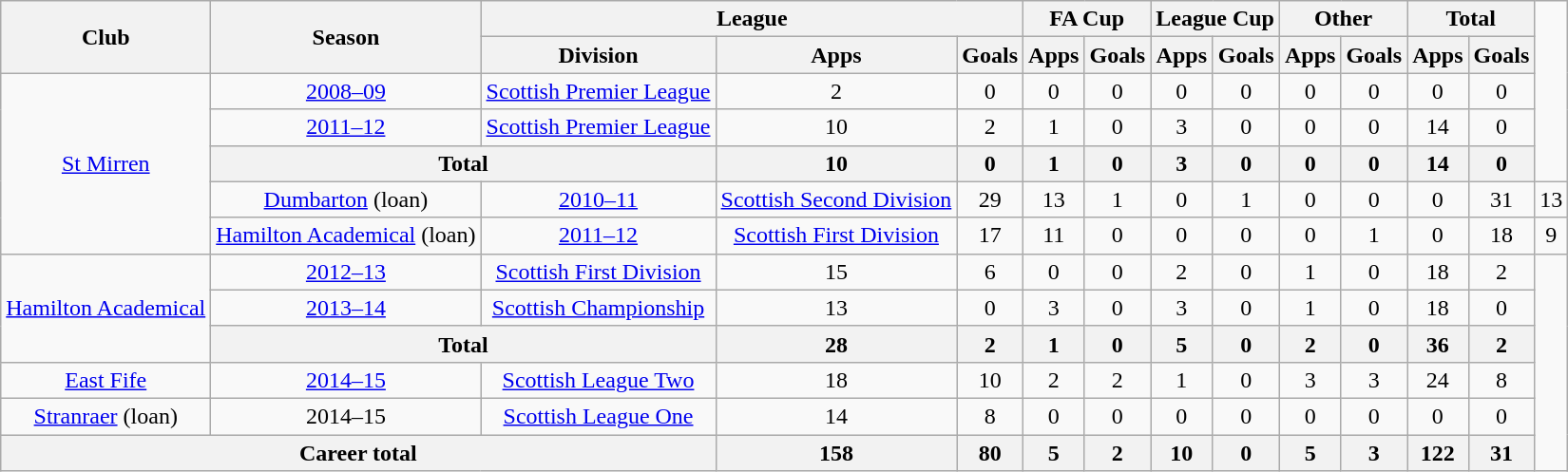<table class="wikitable" style="text-align: center;">
<tr>
<th rowspan="2">Club</th>
<th rowspan="2">Season</th>
<th colspan="3">League</th>
<th colspan="2">FA Cup</th>
<th colspan="2">League Cup</th>
<th colspan="2">Other</th>
<th colspan="2">Total</th>
</tr>
<tr>
<th>Division</th>
<th>Apps</th>
<th>Goals</th>
<th>Apps</th>
<th>Goals</th>
<th>Apps</th>
<th>Goals</th>
<th>Apps</th>
<th>Goals</th>
<th>Apps</th>
<th>Goals</th>
</tr>
<tr>
<td rowspan="5" valign="center"><a href='#'>St Mirren</a></td>
<td><a href='#'>2008–09</a></td>
<td><a href='#'>Scottish Premier League</a></td>
<td>2</td>
<td>0</td>
<td>0</td>
<td>0</td>
<td>0</td>
<td>0</td>
<td>0</td>
<td>0</td>
<td>0</td>
<td>0</td>
</tr>
<tr>
<td><a href='#'>2011–12</a></td>
<td><a href='#'>Scottish Premier League</a></td>
<td>10</td>
<td>2</td>
<td>1</td>
<td>0</td>
<td>3</td>
<td>0</td>
<td>0</td>
<td>0</td>
<td>14</td>
<td>0</td>
</tr>
<tr>
<th colspan=2>Total</th>
<th>10</th>
<th>0</th>
<th>1</th>
<th>0</th>
<th>3</th>
<th>0</th>
<th>0</th>
<th>0</th>
<th>14</th>
<th>0</th>
</tr>
<tr>
<td rowspan="1" valign="center"><a href='#'>Dumbarton</a> (loan)</td>
<td><a href='#'>2010–11</a></td>
<td><a href='#'>Scottish Second Division</a></td>
<td>29</td>
<td>13</td>
<td>1</td>
<td>0</td>
<td>1</td>
<td>0</td>
<td>0</td>
<td>0</td>
<td>31</td>
<td>13</td>
</tr>
<tr>
<td rowspan="1" valign="center"><a href='#'>Hamilton Academical</a> (loan)</td>
<td><a href='#'>2011–12</a></td>
<td><a href='#'>Scottish First Division</a></td>
<td>17</td>
<td>11</td>
<td>0</td>
<td>0</td>
<td>0</td>
<td>0</td>
<td>1</td>
<td>0</td>
<td>18</td>
<td>9</td>
</tr>
<tr>
<td rowspan="3" valign="center"><a href='#'>Hamilton Academical</a></td>
<td><a href='#'>2012–13</a></td>
<td><a href='#'>Scottish First Division</a></td>
<td>15</td>
<td>6</td>
<td>0</td>
<td>0</td>
<td>2</td>
<td>0</td>
<td>1</td>
<td>0</td>
<td>18</td>
<td>2</td>
</tr>
<tr>
<td><a href='#'>2013–14</a></td>
<td><a href='#'>Scottish Championship</a></td>
<td>13</td>
<td>0</td>
<td>3</td>
<td>0</td>
<td>3</td>
<td>0</td>
<td>1</td>
<td>0</td>
<td>18</td>
<td>0</td>
</tr>
<tr>
<th colspan="2">Total</th>
<th>28</th>
<th>2</th>
<th>1</th>
<th>0</th>
<th>5</th>
<th>0</th>
<th>2</th>
<th>0</th>
<th>36</th>
<th>2</th>
</tr>
<tr>
<td rowspan="1" valign="center"><a href='#'>East Fife</a></td>
<td><a href='#'>2014–15</a></td>
<td><a href='#'>Scottish League Two</a></td>
<td>18</td>
<td>10</td>
<td>2</td>
<td>2</td>
<td>1</td>
<td>0</td>
<td>3</td>
<td>3</td>
<td>24</td>
<td>8</td>
</tr>
<tr>
<td rowspan="1" valign="center"><a href='#'>Stranraer</a> (loan)</td>
<td>2014–15</td>
<td><a href='#'>Scottish League One</a></td>
<td>14</td>
<td>8</td>
<td>0</td>
<td>0</td>
<td>0</td>
<td>0</td>
<td>0</td>
<td>0</td>
<td>0</td>
<td>0</td>
</tr>
<tr>
<th colspan="3">Career total</th>
<th>158</th>
<th>80</th>
<th>5</th>
<th>2</th>
<th>10</th>
<th>0</th>
<th>5</th>
<th>3</th>
<th>122</th>
<th>31</th>
</tr>
</table>
